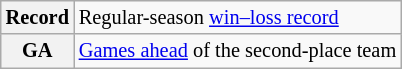<table class="wikitable plainrowheaders" style="font-size:85%">
<tr>
<th scope="row" style="text-align:center"><strong>Record</strong></th>
<td>Regular-season <a href='#'>win–loss record</a></td>
</tr>
<tr>
<th scope="row" style="text-align:center"><strong>GA</strong></th>
<td><a href='#'>Games ahead</a> of the second-place team</td>
</tr>
</table>
